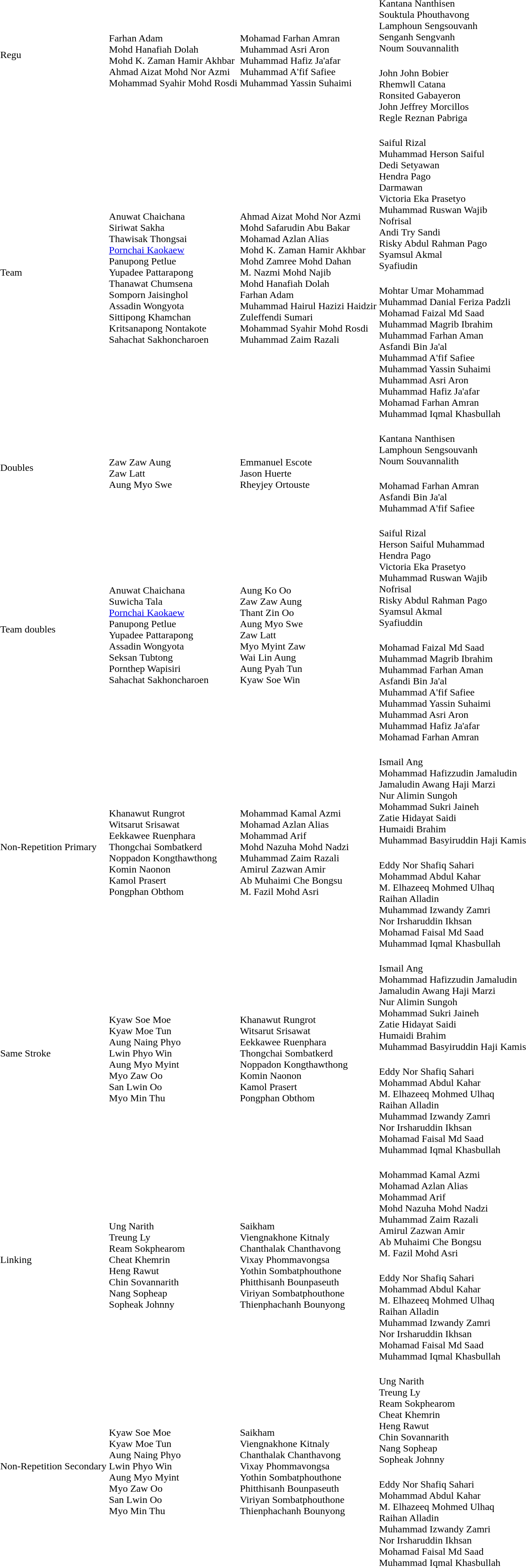<table>
<tr>
<td rowspan=2>Regu</td>
<td rowspan=2><span><br>Farhan Adam<br>Mohd Hanafiah Dolah<br>Mohd K. Zaman Hamir Akhbar<br>Ahmad Aizat Mohd Nor Azmi<br>Mohammad Syahir Mohd Rosdi</span></td>
<td rowspan=2><span><br>Mohamad Farhan Amran<br>Muhammad Asri Aron<br>Muhammad Hafiz Ja'afar<br>Muhammad A'fif Safiee<br>Muhammad Yassin Suhaimi</span></td>
<td><span><br>Kantana Nanthisen<br>Souktula Phouthavong<br>Lamphoun Sengsouvanh<br>Senganh Sengvanh<br>Noum Souvannalith</span></td>
</tr>
<tr>
<td><span><br>John John Bobier<br>Rhemwll Catana<br>Ronsited Gabayeron<br>John Jeffrey Morcillos<br>Regle Reznan Pabriga</span></td>
</tr>
<tr>
<td rowspan=2>Team</td>
<td rowspan=2><span><br>Anuwat Chaichana<br>Siriwat Sakha<br>Thawisak Thongsai<br><a href='#'>Pornchai Kaokaew</a><br>Panupong Petlue<br>Yupadee Pattarapong<br>Thanawat Chumsena<br>Somporn Jaisinghol<br>Assadin Wongyota<br>Sittipong Khamchan<br>Kritsanapong Nontakote<br>Sahachat Sakhoncharoen</span></td>
<td rowspan=2><span><br>Ahmad Aizat Mohd Nor Azmi<br>Mohd Safarudin Abu Bakar<br>Mohamad Azlan Alias<br>Mohd K. Zaman Hamir Akhbar<br>Mohd Zamree Mohd Dahan<br>M. Nazmi Mohd Najib<br>Mohd Hanafiah Dolah<br>Farhan Adam<br>Muhammad Hairul Hazizi Haidzir<br>Zuleffendi Sumari<br>Mohammad Syahir Mohd Rosdi<br>Muhammad Zaim Razali</span></td>
<td><span><br>Saiful Rizal<br>Muhammad Herson Saiful<br>Dedi Setyawan<br>Hendra Pago<br>Darmawan<br>Victoria Eka Prasetyo<br>Muhammad Ruswan Wajib<br>Nofrisal<br>Andi Try Sandi<br>Risky Abdul Rahman Pago<br>Syamsul Akmal<br>Syafiudin</span></td>
</tr>
<tr>
<td><span><br>Mohtar Umar Mohammad<br>Muhammad Danial Feriza Padzli<br>Mohamad Faizal Md Saad<br>Muhammad Magrib Ibrahim<br>Muhammad Farhan Aman<br>Asfandi Bin Ja'al<br>Muhammad A'fif Safiee<br>Muhammad Yassin Suhaimi<br>Muhammad Asri Aron<br>Muhammad Hafiz Ja'afar<br>Mohamad Farhan Amran<br>Muhammad Iqmal Khasbullah</span></td>
</tr>
<tr>
<td rowspan=2>Doubles</td>
<td rowspan=2><span><br>Zaw Zaw Aung<br>Zaw Latt<br>Aung Myo Swe</span></td>
<td rowspan=2><span><br>Emmanuel Escote<br>Jason Huerte<br>Rheyjey Ortouste</span></td>
<td><span><br>Kantana Nanthisen<br>Lamphoun Sengsouvanh<br>Noum Souvannalith</span></td>
</tr>
<tr>
<td><span><br>Mohamad Farhan Amran<br>Asfandi Bin Ja'al<br>Muhammad A'fif Safiee</span></td>
</tr>
<tr>
<td rowspan=2>Team doubles</td>
<td rowspan=2><span><br>Anuwat Chaichana<br>Suwicha Tala<br><a href='#'>Pornchai Kaokaew</a><br>Panupong Petlue<br>Yupadee Pattarapong<br>Assadin Wongyota<br>Seksan Tubtong<br>Pornthep Wapisiri<br>Sahachat Sakhoncharoen</span></td>
<td rowspan=2><span><br>Aung Ko Oo<br>Zaw Zaw Aung<br>Thant Zin Oo<br>Aung Myo Swe<br>Zaw Latt<br>Myo Myint Zaw<br>Wai Lin Aung<br>Aung Pyah Tun<br>Kyaw Soe Win</span></td>
<td><span><br>Saiful Rizal<br>Herson Saiful Muhammad<br>Hendra Pago<br>Victoria Eka Prasetyo<br>Muhammad Ruswan Wajib<br>Nofrisal<br>Risky Abdul Rahman Pago<br>Syamsul Akmal<br>Syafiuddin</span></td>
</tr>
<tr>
<td><span><br>Mohamad Faizal Md Saad<br>Muhammad Magrib Ibrahim<br>Muhammad Farhan Aman<br>Asfandi Bin Ja'al<br>Muhammad A'fif Safiee<br>Muhammad Yassin Suhaimi<br>Muhammad Asri Aron<br>Muhammad Hafiz Ja'afar<br>Mohamad Farhan Amran</span></td>
</tr>
<tr>
<td rowspan=2>Non-Repetition Primary</td>
<td rowspan=2><span><br>Khanawut Rungrot<br>Witsarut Srisawat<br>Eekkawee Ruenphara<br>Thongchai Sombatkerd<br>Noppadon Kongthawthong<br>Komin Naonon<br>Kamol Prasert<br>Pongphan Obthom</span></td>
<td rowspan=2><span><br>Mohammad Kamal Azmi<br>Mohamad Azlan Alias<br>Mohammad Arif<br>Mohd Nazuha Mohd Nadzi<br>Muhammad Zaim Razali<br>Amirul Zazwan Amir<br>Ab Muhaimi Che Bongsu<br>M. Fazil Mohd Asri</span></td>
<td><span><br>Ismail Ang<br>Mohammad Hafizzudin Jamaludin<br>Jamaludin Awang Haji Marzi<br>Nur Alimin Sungoh<br>Mohammad Sukri Jaineh<br>Zatie Hidayat Saidi<br>Humaidi Brahim<br>Muhammad Basyiruddin Haji Kamis</span></td>
</tr>
<tr>
<td><span><br>Eddy Nor Shafiq Sahari<br>Mohammad Abdul Kahar<br>M. Elhazeeq Mohmed Ulhaq<br>Raihan Alladin<br>Muhammad Izwandy Zamri<br>Nor Irsharuddin Ikhsan<br>Mohamad Faisal Md Saad<br>Muhammad Iqmal Khasbullah</span></td>
</tr>
<tr>
<td rowspan=2>Same Stroke</td>
<td rowspan=2><span><br>Kyaw Soe Moe<br>Kyaw Moe Tun<br>Aung Naing Phyo<br>Lwin Phyo Win<br>Aung Myo Myint<br>Myo Zaw Oo<br>San Lwin Oo<br>Myo Min Thu</span></td>
<td rowspan=2><span><br>Khanawut Rungrot<br>Witsarut Srisawat<br>Eekkawee Ruenphara<br>Thongchai Sombatkerd<br>Noppadon Kongthawthong<br>Komin Naonon<br>Kamol Prasert<br>Pongphan Obthom</span></td>
<td><span><br>Ismail Ang<br>Mohammad Hafizzudin Jamaludin<br>Jamaludin Awang Haji Marzi<br>Nur Alimin Sungoh<br>Mohammad Sukri Jaineh<br>Zatie Hidayat Saidi<br>Humaidi Brahim<br>Muhammad Basyiruddin Haji Kamis</span></td>
</tr>
<tr>
<td><span><br>Eddy Nor Shafiq Sahari<br>Mohammad Abdul Kahar<br>M. Elhazeeq Mohmed Ulhaq<br>Raihan Alladin<br>Muhammad Izwandy Zamri<br>Nor Irsharuddin Ikhsan<br>Mohamad Faisal Md Saad<br>Muhammad Iqmal Khasbullah</span></td>
</tr>
<tr>
<td rowspan=2>Linking</td>
<td rowspan=2><span><br>Ung Narith<br>Treung Ly<br>Ream Sokphearom<br>Cheat Khemrin<br>Heng Rawut<br>Chin Sovannarith<br>Nang Sopheap<br>Sopheak Johnny</span></td>
<td rowspan=2><span><br>Saikham<br>Viengnakhone Kitnaly<br>Chanthalak Chanthavong<br>Vixay Phommavongsa<br>Yothin Sombatphouthone<br>Phitthisanh Bounpaseuth<br>Viriyan Sombatphouthone<br>Thienphachanh Bounyong</span></td>
<td><span><br>Mohammad Kamal Azmi<br>Mohamad Azlan Alias<br>Mohammad Arif<br>Mohd Nazuha Mohd Nadzi<br>Muhammad Zaim Razali<br>Amirul Zazwan Amir<br>Ab Muhaimi Che Bongsu<br>M. Fazil Mohd Asri</span></td>
</tr>
<tr>
<td><span><br>Eddy Nor Shafiq Sahari<br>Mohammad Abdul Kahar<br>M. Elhazeeq Mohmed Ulhaq<br>Raihan Alladin<br>Muhammad Izwandy Zamri<br>Nor Irsharuddin Ikhsan<br>Mohamad Faisal Md Saad<br>Muhammad Iqmal Khasbullah</span></td>
</tr>
<tr>
<td rowspan=2>Non-Repetition Secondary</td>
<td rowspan=2><span><br>Kyaw Soe Moe<br>Kyaw Moe Tun<br>Aung Naing Phyo<br>Lwin Phyo Win<br>Aung Myo Myint<br>Myo Zaw Oo<br>San Lwin Oo<br>Myo Min Thu</span></td>
<td rowspan=2><span><br>Saikham<br>Viengnakhone Kitnaly<br>Chanthalak Chanthavong<br>Vixay Phommavongsa<br>Yothin Sombatphouthone<br>Phitthisanh Bounpaseuth<br>Viriyan Sombatphouthone<br>Thienphachanh Bounyong</span></td>
<td><span><br>Ung Narith<br>Treung Ly<br>Ream Sokphearom<br>Cheat Khemrin<br>Heng Rawut<br>Chin Sovannarith<br>Nang Sopheap<br>Sopheak Johnny</span></td>
</tr>
<tr>
<td><span><br>Eddy Nor Shafiq Sahari<br>Mohammad Abdul Kahar<br>M. Elhazeeq Mohmed Ulhaq<br>Raihan Alladin<br>Muhammad Izwandy Zamri<br>Nor Irsharuddin Ikhsan<br>Mohamad Faisal Md Saad<br>Muhammad Iqmal Khasbullah</span></td>
</tr>
</table>
